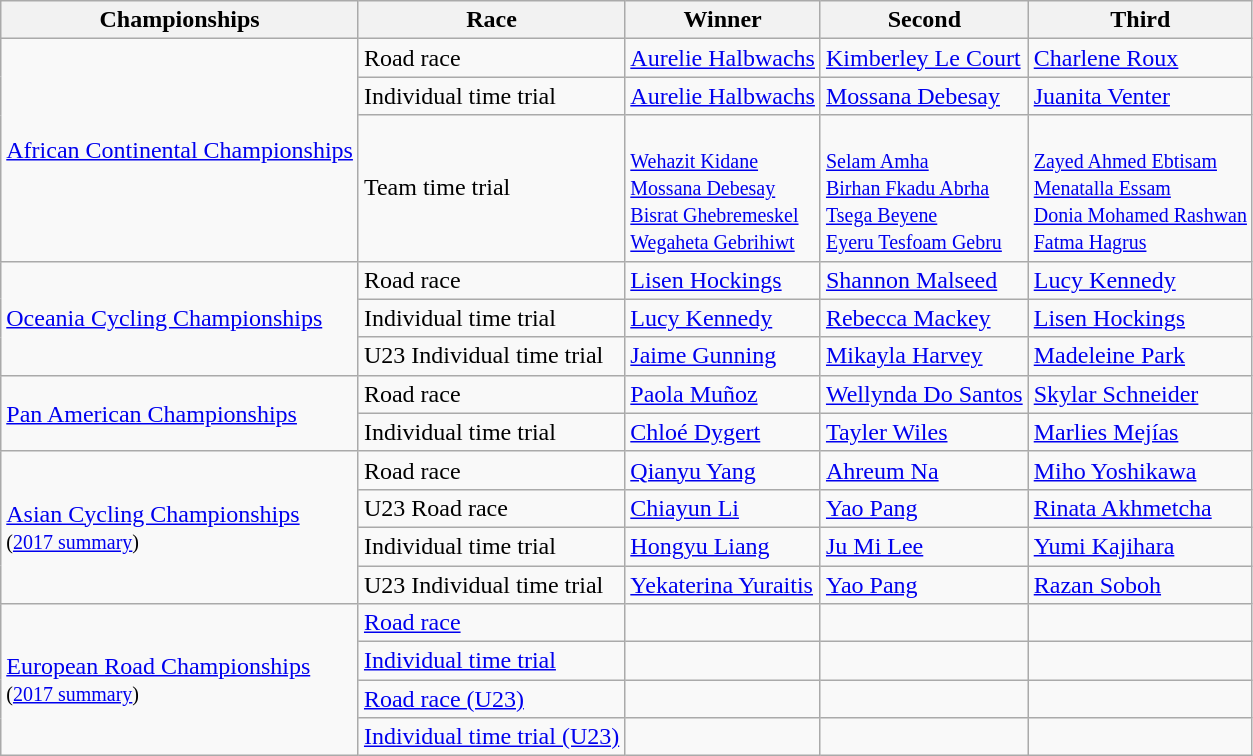<table class="wikitable sortable">
<tr>
<th>Championships</th>
<th>Race</th>
<th>Winner</th>
<th>Second</th>
<th>Third</th>
</tr>
<tr>
<td rowspan=3><a href='#'>African Continental Championships</a><br></td>
<td>Road race</td>
<td> <a href='#'>Aurelie Halbwachs</a></td>
<td> <a href='#'>Kimberley Le Court</a></td>
<td> <a href='#'>Charlene Roux</a></td>
</tr>
<tr>
<td>Individual time trial </td>
<td> <a href='#'>Aurelie Halbwachs</a></td>
<td> <a href='#'>Mossana Debesay</a></td>
<td> <a href='#'>Juanita Venter</a></td>
</tr>
<tr>
<td>Team time trial </td>
<td><br><small><a href='#'>Wehazit Kidane</a></small><br><small><a href='#'>Mossana Debesay</a></small><br><small><a href='#'>Bisrat Ghebremeskel</a></small><br><small><a href='#'>Wegaheta Gebrihiwt</a></small></td>
<td><br><small><a href='#'>Selam Amha</a></small><br><small><a href='#'>Birhan Fkadu Abrha</a></small><br><small><a href='#'>Tsega Beyene</a></small><br><small><a href='#'>Eyeru Tesfoam Gebru</a></small></td>
<td><br><small><a href='#'>Zayed Ahmed Ebtisam</a></small><br><small><a href='#'>Menatalla Essam</a></small><br><small><a href='#'>Donia Mohamed Rashwan</a></small><br><small><a href='#'>Fatma Hagrus</a></small></td>
</tr>
<tr>
<td rowspan=3><a href='#'>Oceania Cycling Championships</a><br></td>
<td>Road race</td>
<td> <a href='#'>Lisen Hockings</a></td>
<td> <a href='#'>Shannon Malseed</a></td>
<td> <a href='#'>Lucy Kennedy</a></td>
</tr>
<tr>
<td>Individual time trial </td>
<td> <a href='#'>Lucy Kennedy</a></td>
<td> <a href='#'>Rebecca Mackey</a></td>
<td> <a href='#'>Lisen Hockings</a></td>
</tr>
<tr>
<td>U23 Individual time trial </td>
<td> <a href='#'>Jaime Gunning</a></td>
<td> <a href='#'>Mikayla Harvey</a></td>
<td> <a href='#'>Madeleine Park</a></td>
</tr>
<tr>
<td rowspan=2><a href='#'>Pan American Championships</a><br></td>
<td>Road race</td>
<td> <a href='#'>Paola Muñoz</a></td>
<td> <a href='#'>Wellynda Do Santos</a></td>
<td> <a href='#'>Skylar Schneider</a></td>
</tr>
<tr>
<td>Individual time trial </td>
<td> <a href='#'>Chloé Dygert</a></td>
<td> <a href='#'>Tayler Wiles</a></td>
<td> <a href='#'>Marlies Mejías</a></td>
</tr>
<tr>
<td rowspan=4><a href='#'>Asian Cycling Championships</a><br> <small>(<a href='#'>2017 summary</a>)</small></td>
<td>Road race</td>
<td> <a href='#'>Qianyu Yang</a></td>
<td> <a href='#'>Ahreum Na</a></td>
<td> <a href='#'>Miho Yoshikawa</a></td>
</tr>
<tr>
<td>U23 Road race</td>
<td> <a href='#'>Chiayun Li</a></td>
<td> <a href='#'>Yao Pang</a></td>
<td> <a href='#'>Rinata Akhmetcha</a></td>
</tr>
<tr>
<td>Individual time trial </td>
<td> <a href='#'>Hongyu Liang</a></td>
<td> <a href='#'>Ju Mi Lee</a></td>
<td> <a href='#'>Yumi Kajihara</a></td>
</tr>
<tr>
<td>U23 Individual time trial </td>
<td> <a href='#'>Yekaterina Yuraitis</a></td>
<td> <a href='#'>Yao Pang</a></td>
<td> <a href='#'>Razan Soboh</a></td>
</tr>
<tr>
<td rowspan=4><a href='#'>European Road Championships</a><br> <small>(<a href='#'>2017 summary</a>)</small></td>
<td><a href='#'>Road race</a></td>
<td></td>
<td></td>
<td></td>
</tr>
<tr>
<td><a href='#'>Individual time trial</a> </td>
<td></td>
<td></td>
<td></td>
</tr>
<tr>
<td><a href='#'>Road race (U23)</a></td>
<td></td>
<td></td>
<td></td>
</tr>
<tr>
<td><a href='#'>Individual time trial (U23)</a> </td>
<td></td>
<td></td>
<td></td>
</tr>
</table>
